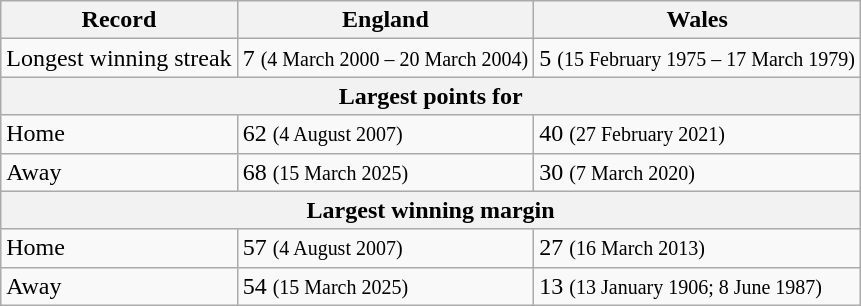<table class="wikitable">
<tr>
<th>Record</th>
<th>England</th>
<th>Wales</th>
</tr>
<tr>
<td>Longest winning streak</td>
<td>7 <small>(4 March 2000 – 20 March 2004)</small></td>
<td>5 <small>(15 February 1975 – 17 March 1979)</small></td>
</tr>
<tr>
<th colspan=3 align=center>Largest points for</th>
</tr>
<tr>
<td>Home</td>
<td>62 <small>(4 August 2007)</small></td>
<td>40 <small>(27 February 2021)</small></td>
</tr>
<tr>
<td>Away</td>
<td>68 <small>(15 March 2025)</small></td>
<td>30 <small>(7 March 2020)</small></td>
</tr>
<tr>
<th colspan=3 align=center>Largest winning margin</th>
</tr>
<tr>
<td>Home</td>
<td>57 <small>(4 August 2007)</small></td>
<td>27 <small>(16 March 2013)</small></td>
</tr>
<tr>
<td>Away</td>
<td>54 <small>(15 March 2025)</small></td>
<td>13 <small>(13 January 1906; 8 June 1987)</small></td>
</tr>
</table>
